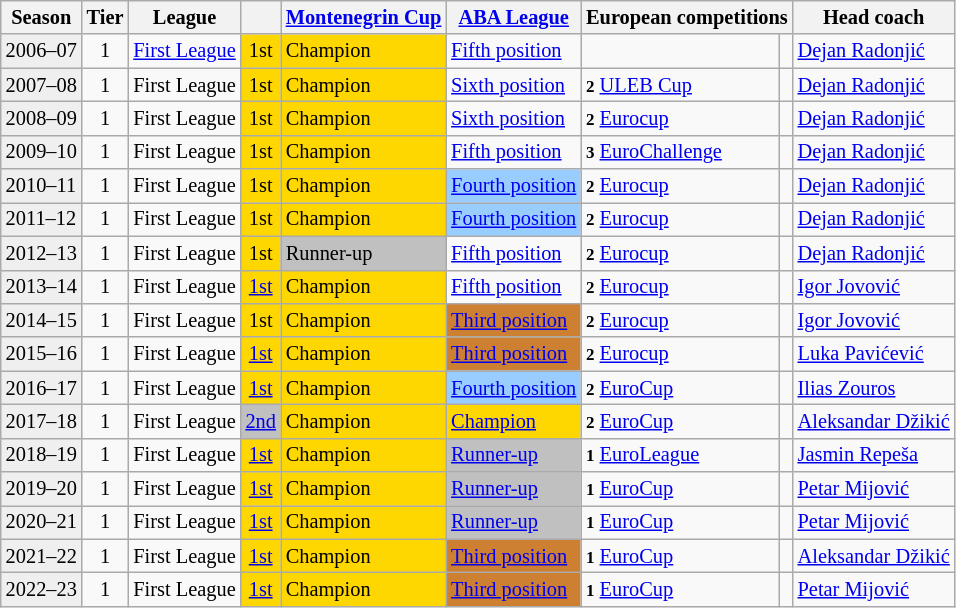<table class="wikitable" style="font-size:85%">
<tr bgcolor=>
<th>Season</th>
<th>Tier</th>
<th>League</th>
<th></th>
<th><a href='#'>Montenegrin Cup</a></th>
<th><a href='#'>ABA League</a></th>
<th colspan=2>European competitions</th>
<th>Head coach</th>
</tr>
<tr>
<td style="background:#efefef;">2006–07</td>
<td align="center">1</td>
<td><a href='#'>First League</a></td>
<td align="center" bgcolor=gold>1st</td>
<td style="background:gold;">Champion</td>
<td><a href='#'>Fifth position</a></td>
<td></td>
<td></td>
<td> <a href='#'>Dejan Radonjić</a></td>
</tr>
<tr>
<td style="background:#efefef;">2007–08</td>
<td align="center">1</td>
<td>First League</td>
<td align="center" bgcolor=gold>1st</td>
<td style="background:gold;">Champion</td>
<td><a href='#'>Sixth position</a></td>
<td><small><strong>2</strong></small> <a href='#'>ULEB Cup</a></td>
<td align=center></td>
<td> <a href='#'>Dejan Radonjić</a></td>
</tr>
<tr>
<td style="background:#efefef;">2008–09</td>
<td align="center">1</td>
<td>First League</td>
<td align="center" bgcolor=gold>1st</td>
<td style="background:gold;">Champion</td>
<td><a href='#'>Sixth position</a></td>
<td><small><strong>2</strong></small> <a href='#'>Eurocup</a></td>
<td align=center></td>
<td> <a href='#'>Dejan Radonjić</a></td>
</tr>
<tr>
<td style="background:#efefef;">2009–10</td>
<td align="center">1</td>
<td>First League</td>
<td align="center" bgcolor=gold>1st</td>
<td style="background:gold;">Champion</td>
<td><a href='#'>Fifth position</a></td>
<td><small><strong>3</strong></small> <a href='#'>EuroChallenge</a></td>
<td align=center></td>
<td> <a href='#'>Dejan Radonjić</a></td>
</tr>
<tr>
<td style="background:#efefef;">2010–11</td>
<td align="center">1</td>
<td>First League</td>
<td align="center" bgcolor=gold>1st</td>
<td style="background:gold;">Champion</td>
<td bgcolor=#9ACDFF><a href='#'>Fourth position</a></td>
<td><small><strong>2</strong></small> <a href='#'>Eurocup</a></td>
<td align=center></td>
<td> <a href='#'>Dejan Radonjić</a></td>
</tr>
<tr>
<td style="background:#efefef;">2011–12</td>
<td align="center">1</td>
<td>First League</td>
<td align="center" bgcolor=gold>1st</td>
<td style="background:gold;">Champion</td>
<td bgcolor=#9ACDFF><a href='#'>Fourth position</a></td>
<td><small><strong>2</strong></small> <a href='#'>Eurocup</a></td>
<td align=center></td>
<td> <a href='#'>Dejan Radonjić</a></td>
</tr>
<tr>
<td style="background:#efefef;">2012–13</td>
<td align="center">1</td>
<td>First League</td>
<td align="center" bgcolor=gold>1st</td>
<td style="background:silver;">Runner-up</td>
<td><a href='#'>Fifth position</a></td>
<td><small><strong>2</strong></small> <a href='#'>Eurocup</a></td>
<td align=center></td>
<td> <a href='#'>Dejan Radonjić</a></td>
</tr>
<tr>
<td style="background:#efefef;">2013–14</td>
<td align="center">1</td>
<td>First League</td>
<td align="center" bgcolor=gold><a href='#'>1st</a></td>
<td style="background:gold;">Champion</td>
<td><a href='#'>Fifth position</a></td>
<td><small><strong>2</strong></small> <a href='#'>Eurocup</a></td>
<td align=center></td>
<td> <a href='#'>Igor Jovović</a></td>
</tr>
<tr>
<td style="background:#efefef;">2014–15</td>
<td align="center">1</td>
<td>First League</td>
<td align="center" bgcolor=gold>1st</td>
<td style="background:gold;">Champion</td>
<td bgcolor=#cd7f32><a href='#'>Third position</a></td>
<td><small><strong>2</strong></small> <a href='#'>Eurocup</a></td>
<td align=center></td>
<td> <a href='#'>Igor Jovović</a></td>
</tr>
<tr>
<td style="background:#efefef;">2015–16</td>
<td align="center">1</td>
<td>First League</td>
<td align="center" bgcolor=gold><a href='#'>1st</a></td>
<td style="background:gold;">Champion</td>
<td bgcolor=#cd7f32><a href='#'>Third position</a></td>
<td><small><strong>2</strong></small> <a href='#'>Eurocup</a></td>
<td align=center></td>
<td> <a href='#'>Luka Pavićević</a></td>
</tr>
<tr>
<td style="background:#efefef;">2016–17</td>
<td align="center">1</td>
<td>First League</td>
<td align="center" bgcolor=gold><a href='#'>1st</a></td>
<td style="background:gold;">Champion</td>
<td bgcolor=#9ACDFF><a href='#'>Fourth position</a></td>
<td><small><strong>2</strong></small> <a href='#'>EuroCup</a></td>
<td align=center></td>
<td> <a href='#'>Ilias Zouros</a></td>
</tr>
<tr>
<td style="background:#efefef;">2017–18</td>
<td align="center">1</td>
<td>First League</td>
<td align="center" bgcolor=silver><a href='#'>2nd</a></td>
<td style="background:gold;">Champion</td>
<td bgcolor=gold><a href='#'>Champion</a></td>
<td><small><strong>2</strong></small> <a href='#'>EuroCup</a></td>
<td align=center></td>
<td> <a href='#'>Aleksandar Džikić</a></td>
</tr>
<tr>
<td style="background:#efefef;">2018–19</td>
<td align="center">1</td>
<td>First League</td>
<td align="center" bgcolor=gold><a href='#'>1st</a></td>
<td style="background:gold;">Champion</td>
<td bgcolor=silver><a href='#'>Runner-up</a></td>
<td><small><strong>1</strong></small> <a href='#'>EuroLeague</a></td>
<td align=center></td>
<td> <a href='#'>Jasmin Repeša</a></td>
</tr>
<tr>
<td style="background:#efefef;">2019–20</td>
<td align="center">1</td>
<td>First League</td>
<td align="center" bgcolor=gold><a href='#'>1st</a></td>
<td style="background:gold;">Champion</td>
<td bgcolor=silver><a href='#'>Runner-up</a></td>
<td><small><strong>1</strong></small> <a href='#'>EuroCup</a></td>
<td align=center></td>
<td> <a href='#'>Petar Mijović</a></td>
</tr>
<tr>
<td style="background:#efefef;">2020–21</td>
<td align="center">1</td>
<td>First League</td>
<td align="center" bgcolor=gold><a href='#'>1st</a></td>
<td style="background:gold;">Champion</td>
<td bgcolor=silver><a href='#'>Runner-up</a></td>
<td><small><strong>1</strong></small> <a href='#'>EuroCup</a></td>
<td align=center></td>
<td> <a href='#'>Petar Mijović</a></td>
</tr>
<tr>
<td style="background:#efefef;">2021–22</td>
<td align="center">1</td>
<td>First League</td>
<td align="center" bgcolor=gold><a href='#'>1st</a></td>
<td style="background:gold;">Champion</td>
<td bgcolor=#cd7f32><a href='#'>Third position</a></td>
<td><small><strong>1</strong></small> <a href='#'>EuroCup</a></td>
<td align=center></td>
<td> <a href='#'>Aleksandar Džikić</a></td>
</tr>
<tr>
<td style="background:#efefef;">2022–23</td>
<td align="center">1</td>
<td>First League</td>
<td align="center" bgcolor=gold><a href='#'>1st</a></td>
<td style="background:gold;">Champion</td>
<td bgcolor=#cd7f32><a href='#'>Third position</a></td>
<td><small><strong>1</strong></small> <a href='#'>EuroCup</a></td>
<td align=center></td>
<td> <a href='#'>Petar Mijović</a></td>
</tr>
</table>
